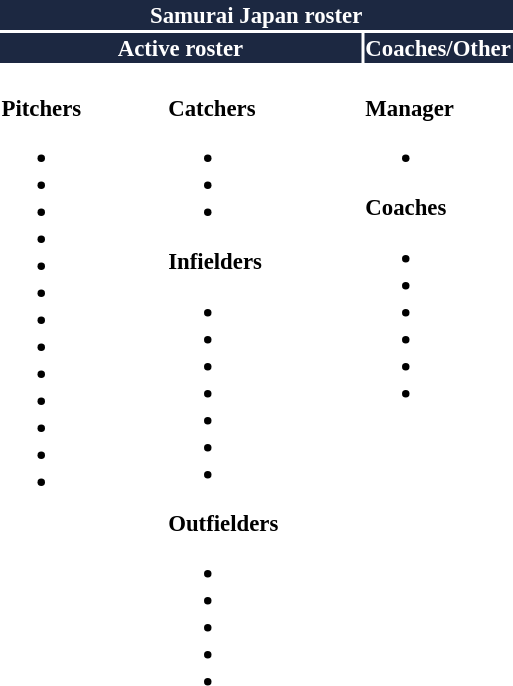<table class="toccolours" style="font-size: 95%;">
<tr>
<th colspan="10" style="background-color: #1c2841; color: #FFFFFF; text-align: center;">Samurai Japan roster</th>
</tr>
<tr>
<td colspan="4" style="background-color: #1c2841; color: #FFFFFF; text-align: center;"><strong>Active roster</strong></td>
<td colspan="1" style="background-color: #1c2841; color: #FFFFFF; text-align: center;"><strong>Coaches/Other</strong></td>
</tr>
<tr>
<td style="vertical-align:top;"><br><strong>Pitchers</strong><br><ul><li></li><li></li><li></li><li></li><li></li><li></li><li></li><li></li><li></li><li></li><li></li><li></li><li></li></ul></td>
<td width="50px"> </td>
<td style="vertical-align:top;"><br><strong>Catchers</strong><br><ul><li></li><li></li><li></li></ul><strong>Infielders</strong><br><ul><li></li><li></li><li></li><li></li><li></li><li></li><li></li></ul><strong>Outfielders</strong><br><ul><li></li><li></li><li></li><li></li><li></li></ul></td>
<td width="50"> </td>
<td style="vertical-align:top;"><br><strong>Manager</strong><br><ul><li></li></ul><strong>Coaches</strong><br><ul><li></li><li></li><li></li><li></li><li></li><li></li></ul></td>
</tr>
</table>
